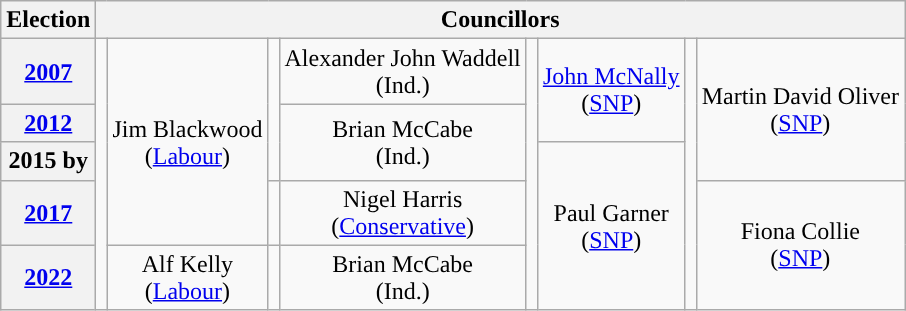<table class="wikitable" style="text-align:center">
<tr>
<th>Election</th>
<th colspan=8>Councillors</th>
</tr>
<tr>
<th><a href='#'>2007</a></th>
<td rowspan=5; style="background-color: "></td>
<td rowspan=4>Jim Blackwood<br>(<a href='#'>Labour</a>)</td>
<td rowspan=3; style="background-color: "></td>
<td rowspan=1>Alexander John Waddell<br>(Ind.)</td>
<td rowspan=5; style="background-color: "></td>
<td rowspan=2><a href='#'>John McNally</a><br>(<a href='#'>SNP</a>)</td>
<td rowspan=5; style="background-color: "></td>
<td rowspan=3>Martin David Oliver<br>(<a href='#'>SNP</a>)</td>
</tr>
<tr>
<th><a href='#'>2012</a></th>
<td rowspan=2>Brian McCabe<br>(Ind.)</td>
</tr>
<tr>
<th>2015 by</th>
<td rowspan=3>Paul Garner<br>(<a href='#'>SNP</a>)</td>
</tr>
<tr>
<th><a href='#'>2017</a></th>
<td rowspan=1; style="background-color: "></td>
<td rowspan=1>Nigel Harris<br>(<a href='#'>Conservative</a>)</td>
<td rowspan=2>Fiona Collie<br>(<a href='#'>SNP</a>)</td>
</tr>
<tr>
<th><a href='#'>2022</a></th>
<td rowspan=1>Alf Kelly<br>(<a href='#'>Labour</a>)</td>
<td rowspan=1; style="background-color: "></td>
<td rowspan=1>Brian McCabe<br>(Ind.)</td>
</tr>
</table>
